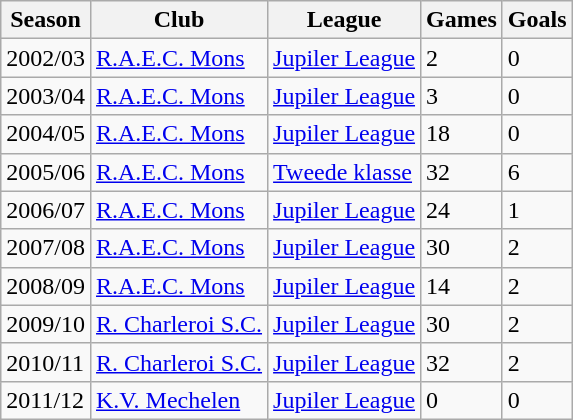<table class="wikitable">
<tr>
<th>Season</th>
<th>Club</th>
<th>League</th>
<th>Games</th>
<th>Goals</th>
</tr>
<tr>
<td>2002/03</td>
<td><a href='#'>R.A.E.C. Mons</a></td>
<td><a href='#'>Jupiler League</a></td>
<td>2</td>
<td>0</td>
</tr>
<tr>
<td>2003/04</td>
<td><a href='#'>R.A.E.C. Mons</a></td>
<td><a href='#'>Jupiler League</a></td>
<td>3</td>
<td>0</td>
</tr>
<tr>
<td>2004/05</td>
<td><a href='#'>R.A.E.C. Mons</a></td>
<td><a href='#'>Jupiler League</a></td>
<td>18</td>
<td>0</td>
</tr>
<tr>
<td>2005/06</td>
<td><a href='#'>R.A.E.C. Mons</a></td>
<td><a href='#'>Tweede klasse</a></td>
<td>32</td>
<td>6</td>
</tr>
<tr>
<td>2006/07</td>
<td><a href='#'>R.A.E.C. Mons</a></td>
<td><a href='#'>Jupiler League</a></td>
<td>24</td>
<td>1</td>
</tr>
<tr>
<td>2007/08</td>
<td><a href='#'>R.A.E.C. Mons</a></td>
<td><a href='#'>Jupiler League</a></td>
<td>30</td>
<td>2</td>
</tr>
<tr>
<td>2008/09</td>
<td><a href='#'>R.A.E.C. Mons</a></td>
<td><a href='#'>Jupiler League</a></td>
<td>14</td>
<td>2</td>
</tr>
<tr>
<td>2009/10</td>
<td><a href='#'>R. Charleroi S.C.</a></td>
<td><a href='#'>Jupiler League</a></td>
<td>30</td>
<td>2</td>
</tr>
<tr>
<td>2010/11</td>
<td><a href='#'>R. Charleroi S.C.</a></td>
<td><a href='#'>Jupiler League</a></td>
<td>32</td>
<td>2</td>
</tr>
<tr>
<td>2011/12</td>
<td><a href='#'>K.V. Mechelen</a></td>
<td><a href='#'>Jupiler League</a></td>
<td>0</td>
<td>0</td>
</tr>
</table>
